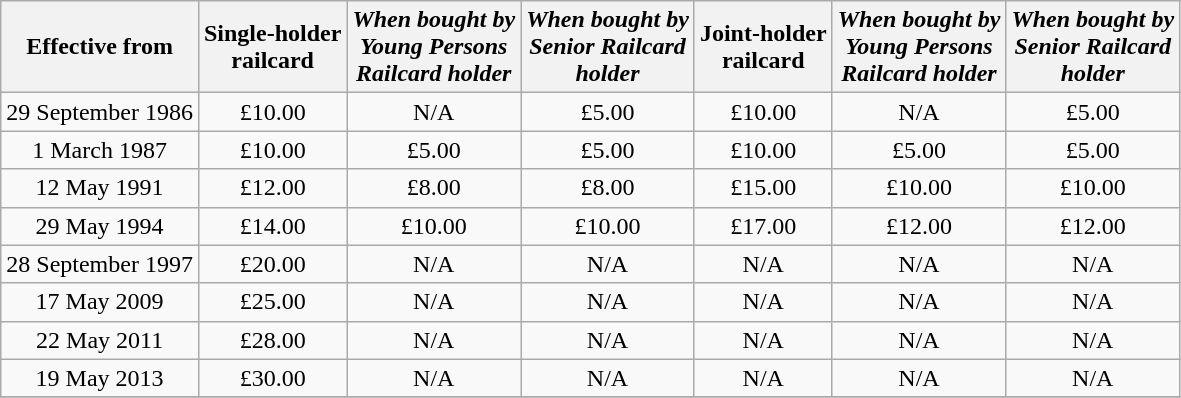<table class="wikitable">
<tr>
<th>Effective from</th>
<th>Single-holder<br>railcard</th>
<th><em>When bought by<br>Young Persons<br>Railcard holder</em></th>
<th><em>When bought by<br>Senior Railcard<br>holder</em></th>
<th>Joint-holder<br>railcard</th>
<th><em>When bought by<br>Young Persons<br>Railcard holder</em></th>
<th><em>When bought by<br>Senior Railcard<br>holder</em></th>
</tr>
<tr>
<td align="center">29 September 1986</td>
<td align="center">£10.00</td>
<td align="center">N/A</td>
<td align="center">£5.00</td>
<td align="center">£10.00</td>
<td align="center">N/A</td>
<td align="center">£5.00</td>
</tr>
<tr>
<td align="center">1 March 1987</td>
<td align="center">£10.00</td>
<td align="center">£5.00</td>
<td align="center">£5.00</td>
<td align="center">£10.00</td>
<td align="center">£5.00</td>
<td align="center">£5.00</td>
</tr>
<tr>
<td align="center">12 May 1991</td>
<td align="center">£12.00</td>
<td align="center">£8.00</td>
<td align="center">£8.00</td>
<td align="center">£15.00</td>
<td align="center">£10.00</td>
<td align="center">£10.00</td>
</tr>
<tr>
<td align="center">29 May 1994</td>
<td align="center">£14.00</td>
<td align="center">£10.00</td>
<td align="center">£10.00</td>
<td align="center">£17.00</td>
<td align="center">£12.00</td>
<td align="center">£12.00</td>
</tr>
<tr>
<td align="center">28 September 1997</td>
<td align="center">£20.00</td>
<td align="center">N/A</td>
<td align="center">N/A</td>
<td align="center">N/A</td>
<td align="center">N/A</td>
<td align="center">N/A</td>
</tr>
<tr>
<td align="center">17 May 2009</td>
<td align="center">£25.00</td>
<td align="center">N/A</td>
<td align="center">N/A</td>
<td align="center">N/A</td>
<td align="center">N/A</td>
<td align="center">N/A</td>
</tr>
<tr>
<td align="center">22 May 2011</td>
<td align="center">£28.00</td>
<td align="center">N/A</td>
<td align="center">N/A</td>
<td align="center">N/A</td>
<td align="center">N/A</td>
<td align="center">N/A</td>
</tr>
<tr>
<td align="center">19 May 2013</td>
<td align="center">£30.00</td>
<td align="center">N/A</td>
<td align="center">N/A</td>
<td align="center">N/A</td>
<td align="center">N/A</td>
<td align="center">N/A</td>
</tr>
<tr>
</tr>
</table>
